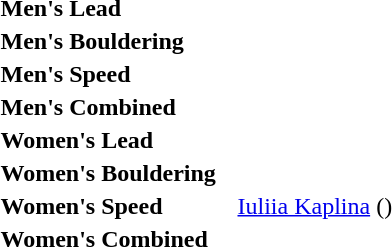<table>
<tr>
<th scope=row style="text-align:left" width=150>Men's Lead</th>
<td></td>
<td></td>
<td></td>
</tr>
<tr>
<th scope=row style="text-align:left">Men's Bouldering</th>
<td></td>
<td></td>
<td></td>
</tr>
<tr>
<th scope=row style="text-align:left">Men's Speed</th>
<td></td>
<td></td>
<td></td>
</tr>
<tr>
<th scope=row style="text-align:left">Men's Combined</th>
<td></td>
<td></td>
<td></td>
</tr>
<tr>
<th scope=row style="text-align:left">Women's Lead</th>
<td></td>
<td></td>
<td></td>
</tr>
<tr>
<th scope=row style="text-align:left">Women's Bouldering</th>
<td></td>
<td></td>
<td></td>
</tr>
<tr>
<th scope=row style="text-align:left">Women's Speed</th>
<td></td>
<td> <a href='#'>Iuliia Kaplina</a> ()</td>
<td></td>
</tr>
<tr>
<th scope=row style="text-align:left">Women's Combined</th>
<td></td>
<td></td>
<td></td>
</tr>
</table>
